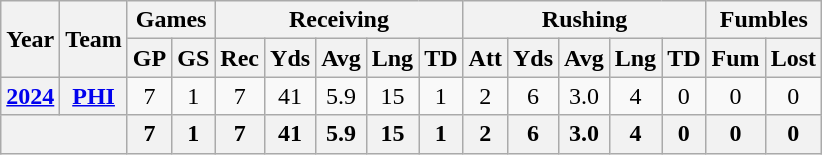<table class=wikitable style="text-align:center;">
<tr>
<th rowspan="2">Year</th>
<th rowspan="2">Team</th>
<th colspan="2">Games</th>
<th colspan="5">Receiving</th>
<th colspan="5">Rushing</th>
<th colspan="2">Fumbles</th>
</tr>
<tr>
<th>GP</th>
<th>GS</th>
<th>Rec</th>
<th>Yds</th>
<th>Avg</th>
<th>Lng</th>
<th>TD</th>
<th>Att</th>
<th>Yds</th>
<th>Avg</th>
<th>Lng</th>
<th>TD</th>
<th>Fum</th>
<th>Lost</th>
</tr>
<tr>
<th><a href='#'>2024</a></th>
<th><a href='#'>PHI</a></th>
<td>7</td>
<td>1</td>
<td>7</td>
<td>41</td>
<td>5.9</td>
<td>15</td>
<td>1</td>
<td>2</td>
<td>6</td>
<td>3.0</td>
<td>4</td>
<td>0</td>
<td>0</td>
<td>0</td>
</tr>
<tr>
<th colspan="2"></th>
<th>7</th>
<th>1</th>
<th>7</th>
<th>41</th>
<th>5.9</th>
<th>15</th>
<th>1</th>
<th>2</th>
<th>6</th>
<th>3.0</th>
<th>4</th>
<th>0</th>
<th>0</th>
<th>0</th>
</tr>
</table>
